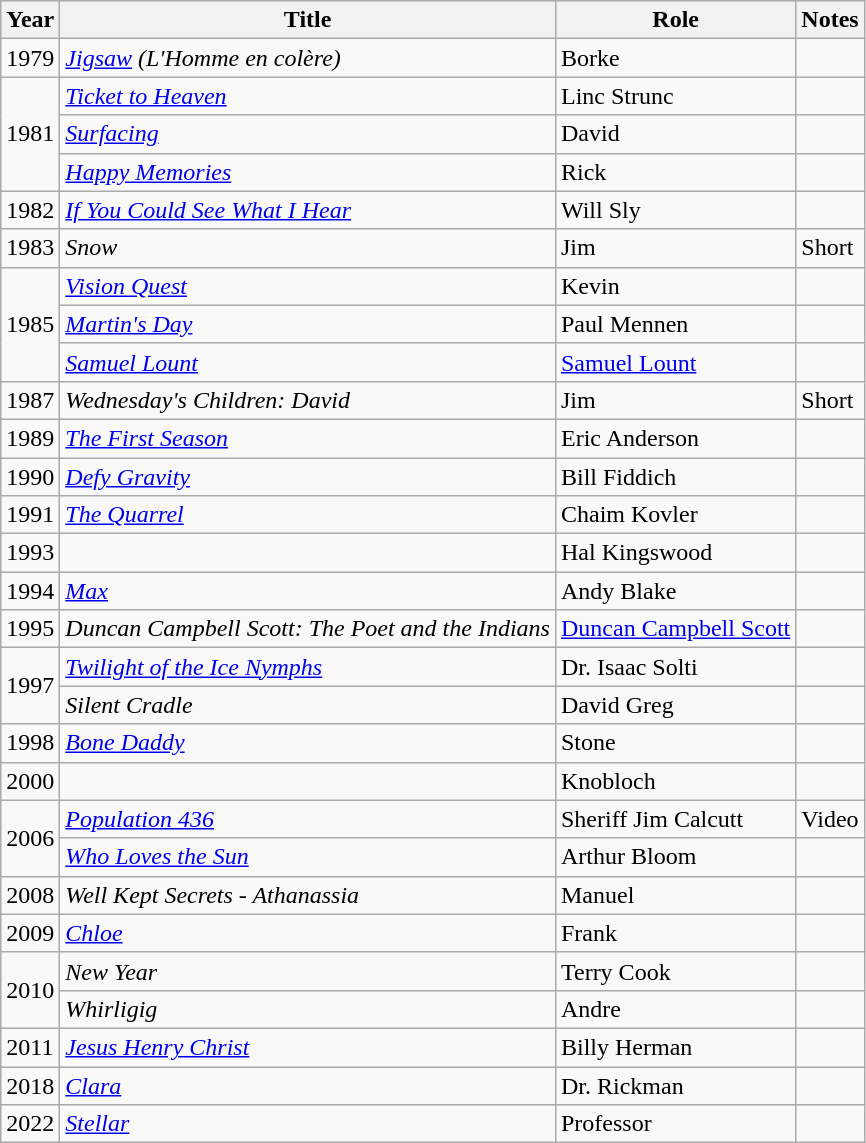<table class="wikitable sortable">
<tr>
<th>Year</th>
<th>Title</th>
<th>Role</th>
<th class="unsortable">Notes</th>
</tr>
<tr>
<td>1979</td>
<td><em><a href='#'>Jigsaw</a> (L'Homme en colère)</em></td>
<td>Borke</td>
<td></td>
</tr>
<tr>
<td rowspan=3>1981</td>
<td><em><a href='#'>Ticket to Heaven</a></em></td>
<td>Linc Strunc</td>
<td></td>
</tr>
<tr>
<td><em><a href='#'>Surfacing</a></em></td>
<td>David</td>
<td></td>
</tr>
<tr>
<td><em><a href='#'>Happy Memories</a></em></td>
<td>Rick</td>
<td></td>
</tr>
<tr>
<td>1982</td>
<td><em><a href='#'>If You Could See What I Hear</a></em></td>
<td>Will Sly</td>
<td></td>
</tr>
<tr>
<td>1983</td>
<td><em>Snow</em></td>
<td>Jim</td>
<td>Short</td>
</tr>
<tr>
<td rowspan=3>1985</td>
<td><em><a href='#'>Vision Quest</a></em></td>
<td>Kevin</td>
<td></td>
</tr>
<tr>
<td><em><a href='#'>Martin's Day</a></em></td>
<td>Paul Mennen</td>
<td></td>
</tr>
<tr>
<td><em><a href='#'>Samuel Lount</a></em></td>
<td><a href='#'>Samuel Lount</a></td>
<td></td>
</tr>
<tr>
<td>1987</td>
<td><em>Wednesday's Children: David</em></td>
<td>Jim</td>
<td>Short</td>
</tr>
<tr>
<td>1989</td>
<td data-sort-value="First Season, The"><em><a href='#'>The First Season</a></em></td>
<td>Eric Anderson</td>
<td></td>
</tr>
<tr>
<td>1990</td>
<td><em><a href='#'>Defy Gravity</a></em></td>
<td>Bill Fiddich</td>
<td></td>
</tr>
<tr>
<td>1991</td>
<td data-sort-value="Quarrel, The"><em><a href='#'>The Quarrel</a></em></td>
<td>Chaim Kovler</td>
<td></td>
</tr>
<tr>
<td>1993</td>
<td><em></em></td>
<td>Hal Kingswood</td>
<td></td>
</tr>
<tr>
<td>1994</td>
<td><em><a href='#'>Max</a></em></td>
<td>Andy Blake</td>
<td></td>
</tr>
<tr>
<td>1995</td>
<td><em>Duncan Campbell Scott: The Poet and the Indians</em></td>
<td><a href='#'>Duncan Campbell Scott</a></td>
<td></td>
</tr>
<tr>
<td rowspan=2>1997</td>
<td><em><a href='#'>Twilight of the Ice Nymphs</a></em></td>
<td>Dr. Isaac Solti</td>
<td></td>
</tr>
<tr>
<td><em>Silent Cradle</em></td>
<td>David Greg</td>
<td></td>
</tr>
<tr>
<td>1998</td>
<td><em><a href='#'>Bone Daddy</a></em></td>
<td>Stone</td>
<td></td>
</tr>
<tr>
<td>2000</td>
<td><em></em></td>
<td>Knobloch</td>
<td></td>
</tr>
<tr>
<td rowspan=2>2006</td>
<td><em><a href='#'>Population 436</a></em></td>
<td>Sheriff Jim Calcutt</td>
<td>Video</td>
</tr>
<tr>
<td><em><a href='#'>Who Loves the Sun</a></em></td>
<td>Arthur Bloom</td>
<td></td>
</tr>
<tr>
<td>2008</td>
<td><em>Well Kept Secrets - Athanassia</em></td>
<td>Manuel</td>
<td></td>
</tr>
<tr>
<td>2009</td>
<td><em><a href='#'>Chloe</a></em></td>
<td>Frank</td>
<td></td>
</tr>
<tr>
<td rowspan=2>2010</td>
<td><em>New Year</em></td>
<td>Terry Cook</td>
<td></td>
</tr>
<tr>
<td><em>Whirligig</em></td>
<td>Andre</td>
<td></td>
</tr>
<tr>
<td>2011</td>
<td><em><a href='#'>Jesus Henry Christ</a></em></td>
<td>Billy Herman</td>
<td></td>
</tr>
<tr>
<td>2018</td>
<td><em><a href='#'>Clara</a></em></td>
<td>Dr. Rickman</td>
<td></td>
</tr>
<tr>
<td>2022</td>
<td><em><a href='#'>Stellar</a></em></td>
<td>Professor</td>
<td></td>
</tr>
</table>
